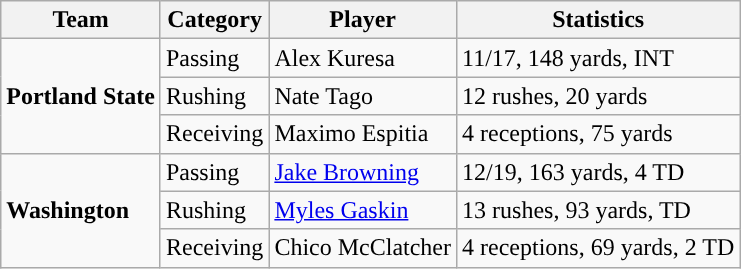<table class="wikitable" style="float: left;">
<tr>
<th>Team</th>
<th>Category</th>
<th>Player</th>
<th>Statistics</th>
</tr>
<tr>
<td rowspan=3><strong>Portland State</strong></td>
<td>Passing</td>
<td>Alex Kuresa</td>
<td>11/17, 148 yards, INT</td>
</tr>
<tr>
<td>Rushing</td>
<td>Nate Tago</td>
<td>12 rushes, 20 yards</td>
</tr>
<tr>
<td>Receiving</td>
<td>Maximo Espitia</td>
<td>4 receptions, 75 yards</td>
</tr>
<tr>
<td rowspan=3><strong>Washington</strong></td>
<td>Passing</td>
<td><a href='#'>Jake Browning</a></td>
<td>12/19, 163 yards, 4 TD</td>
</tr>
<tr>
<td>Rushing</td>
<td><a href='#'>Myles Gaskin</a></td>
<td>13 rushes, 93 yards, TD</td>
</tr>
<tr>
<td>Receiving</td>
<td>Chico McClatcher</td>
<td>4 receptions, 69 yards, 2 TD</td>
</tr>
</table>
